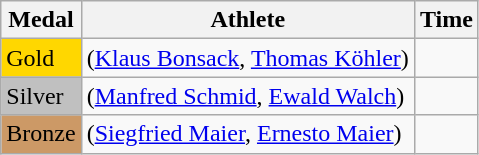<table class="wikitable">
<tr>
<th>Medal</th>
<th>Athlete</th>
<th>Time</th>
</tr>
<tr>
<td bgcolor="gold">Gold</td>
<td> (<a href='#'>Klaus Bonsack</a>, <a href='#'>Thomas Köhler</a>)</td>
<td></td>
</tr>
<tr>
<td bgcolor="silver">Silver</td>
<td> (<a href='#'>Manfred Schmid</a>, <a href='#'>Ewald Walch</a>)</td>
<td></td>
</tr>
<tr>
<td bgcolor="CC9966">Bronze</td>
<td> (<a href='#'>Siegfried Maier</a>, <a href='#'>Ernesto Maier</a>)</td>
<td></td>
</tr>
</table>
